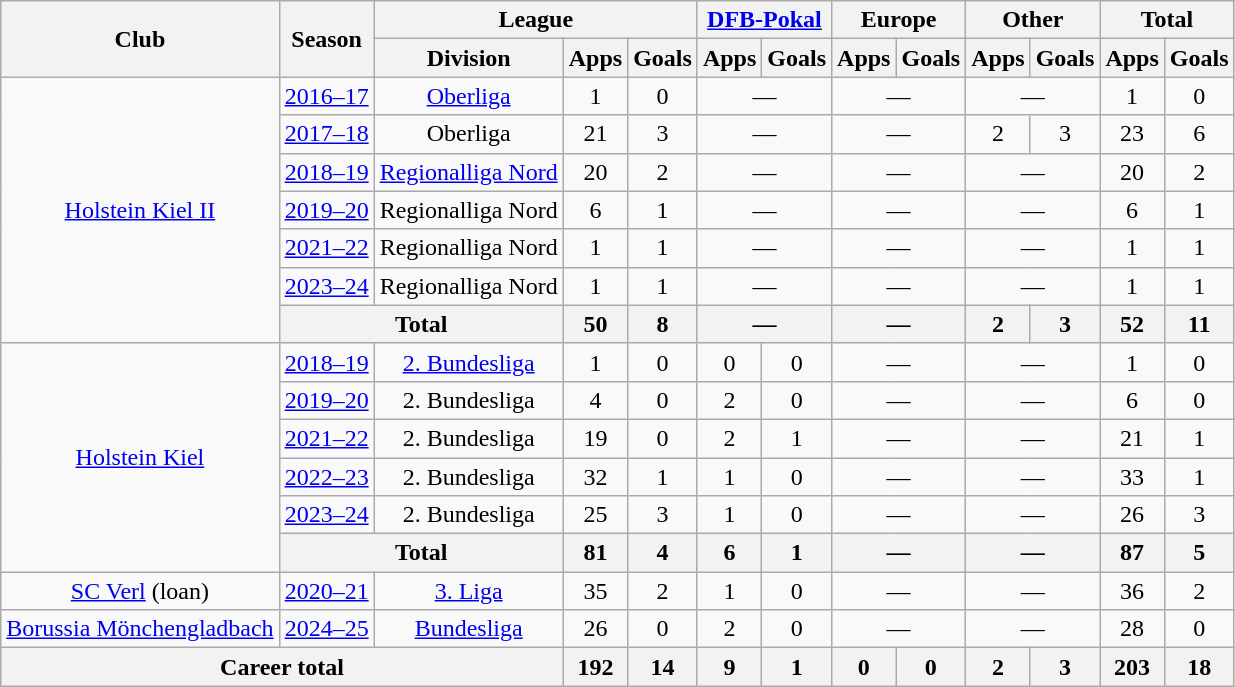<table class="wikitable" style="text-align: center">
<tr>
<th rowspan="2">Club</th>
<th rowspan="2">Season</th>
<th colspan="3">League</th>
<th colspan="2"><a href='#'>DFB-Pokal</a></th>
<th colspan="2">Europe</th>
<th colspan="2">Other</th>
<th colspan="2">Total</th>
</tr>
<tr>
<th>Division</th>
<th>Apps</th>
<th>Goals</th>
<th>Apps</th>
<th>Goals</th>
<th>Apps</th>
<th>Goals</th>
<th>Apps</th>
<th>Goals</th>
<th>Apps</th>
<th>Goals</th>
</tr>
<tr>
<td rowspan="7"><a href='#'>Holstein Kiel II</a></td>
<td><a href='#'>2016–17</a></td>
<td><a href='#'>Oberliga</a></td>
<td>1</td>
<td>0</td>
<td colspan="2">—</td>
<td colspan="2">—</td>
<td colspan="2">—</td>
<td>1</td>
<td>0</td>
</tr>
<tr>
<td><a href='#'>2017–18</a></td>
<td>Oberliga</td>
<td>21</td>
<td>3</td>
<td colspan="2">—</td>
<td colspan="2">—</td>
<td>2</td>
<td>3</td>
<td>23</td>
<td>6</td>
</tr>
<tr>
<td><a href='#'>2018–19</a></td>
<td><a href='#'>Regionalliga Nord</a></td>
<td>20</td>
<td>2</td>
<td colspan="2">—</td>
<td colspan="2">—</td>
<td colspan="2">—</td>
<td>20</td>
<td>2</td>
</tr>
<tr>
<td><a href='#'>2019–20</a></td>
<td>Regionalliga Nord</td>
<td>6</td>
<td>1</td>
<td colspan="2">—</td>
<td colspan="2">—</td>
<td colspan="2">—</td>
<td>6</td>
<td>1</td>
</tr>
<tr>
<td><a href='#'>2021–22</a></td>
<td>Regionalliga Nord</td>
<td>1</td>
<td>1</td>
<td colspan="2">—</td>
<td colspan="2">—</td>
<td colspan="2">—</td>
<td>1</td>
<td>1</td>
</tr>
<tr>
<td><a href='#'>2023–24</a></td>
<td>Regionalliga Nord</td>
<td>1</td>
<td>1</td>
<td colspan="2">—</td>
<td colspan="2">—</td>
<td colspan="2">—</td>
<td>1</td>
<td>1</td>
</tr>
<tr>
<th colspan="2">Total</th>
<th>50</th>
<th>8</th>
<th colspan="2">—</th>
<th colspan="2">—</th>
<th>2</th>
<th>3</th>
<th>52</th>
<th>11</th>
</tr>
<tr>
<td rowspan="6"><a href='#'>Holstein Kiel</a></td>
<td><a href='#'>2018–19</a></td>
<td><a href='#'>2. Bundesliga</a></td>
<td>1</td>
<td>0</td>
<td>0</td>
<td>0</td>
<td colspan="2">—</td>
<td colspan="2">—</td>
<td>1</td>
<td>0</td>
</tr>
<tr>
<td><a href='#'>2019–20</a></td>
<td>2. Bundesliga</td>
<td>4</td>
<td>0</td>
<td>2</td>
<td>0</td>
<td colspan="2">—</td>
<td colspan="2">—</td>
<td>6</td>
<td>0</td>
</tr>
<tr>
<td><a href='#'>2021–22</a></td>
<td>2. Bundesliga</td>
<td>19</td>
<td>0</td>
<td>2</td>
<td>1</td>
<td colspan="2">—</td>
<td colspan="2">—</td>
<td>21</td>
<td>1</td>
</tr>
<tr>
<td><a href='#'>2022–23</a></td>
<td>2. Bundesliga</td>
<td>32</td>
<td>1</td>
<td>1</td>
<td>0</td>
<td colspan="2">—</td>
<td colspan="2">—</td>
<td>33</td>
<td>1</td>
</tr>
<tr>
<td><a href='#'>2023–24</a></td>
<td>2. Bundesliga</td>
<td>25</td>
<td>3</td>
<td>1</td>
<td>0</td>
<td colspan="2">—</td>
<td colspan="2">—</td>
<td>26</td>
<td>3</td>
</tr>
<tr>
<th colspan="2">Total</th>
<th>81</th>
<th>4</th>
<th>6</th>
<th>1</th>
<th colspan="2">—</th>
<th colspan="2">—</th>
<th>87</th>
<th>5</th>
</tr>
<tr>
<td><a href='#'>SC Verl</a> (loan)</td>
<td><a href='#'>2020–21</a></td>
<td><a href='#'>3. Liga</a></td>
<td>35</td>
<td>2</td>
<td>1</td>
<td>0</td>
<td colspan="2">—</td>
<td colspan="2">—</td>
<td>36</td>
<td>2</td>
</tr>
<tr>
<td><a href='#'>Borussia Mönchengladbach</a></td>
<td><a href='#'>2024–25</a></td>
<td><a href='#'>Bundesliga</a></td>
<td>26</td>
<td>0</td>
<td>2</td>
<td>0</td>
<td colspan="2">—</td>
<td colspan="2">—</td>
<td>28</td>
<td>0</td>
</tr>
<tr>
<th colspan="3">Career total</th>
<th>192</th>
<th>14</th>
<th>9</th>
<th>1</th>
<th>0</th>
<th>0</th>
<th>2</th>
<th>3</th>
<th>203</th>
<th>18</th>
</tr>
</table>
